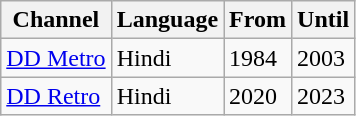<table class="wikitable">
<tr>
<th>Channel</th>
<th>Language</th>
<th>From</th>
<th>Until</th>
</tr>
<tr>
<td><a href='#'>DD Metro</a></td>
<td>Hindi</td>
<td>1984</td>
<td>2003</td>
</tr>
<tr>
<td><a href='#'>DD Retro</a></td>
<td>Hindi</td>
<td>2020</td>
<td>2023</td>
</tr>
</table>
